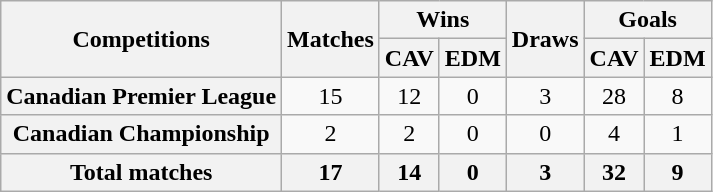<table class="wikitable" style="text-align:center;">
<tr>
<th rowspan="2">Competitions</th>
<th rowspan="2">Matches</th>
<th colspan="2">Wins</th>
<th rowspan="2">Draws</th>
<th colspan="2">Goals</th>
</tr>
<tr>
<th>CAV</th>
<th>EDM</th>
<th>CAV</th>
<th>EDM</th>
</tr>
<tr>
<th>Canadian Premier League</th>
<td>15</td>
<td>12</td>
<td>0</td>
<td>3</td>
<td>28</td>
<td>8</td>
</tr>
<tr>
<th>Canadian Championship</th>
<td>2</td>
<td>2</td>
<td>0</td>
<td>0</td>
<td>4</td>
<td>1</td>
</tr>
<tr>
<th>Total matches</th>
<th>17</th>
<th>14</th>
<th>0</th>
<th>3</th>
<th>32</th>
<th>9</th>
</tr>
</table>
